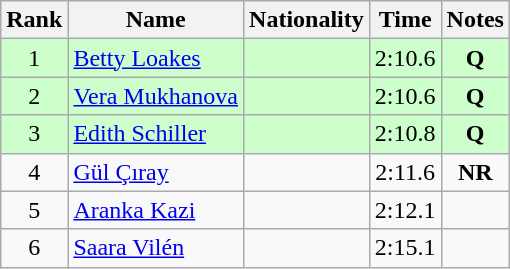<table class="wikitable sortable" style="text-align:center">
<tr>
<th>Rank</th>
<th>Name</th>
<th>Nationality</th>
<th>Time</th>
<th>Notes</th>
</tr>
<tr bgcolor=ccffcc>
<td>1</td>
<td align=left><a href='#'>Betty Loakes</a></td>
<td align=left></td>
<td>2:10.6</td>
<td><strong>Q</strong></td>
</tr>
<tr bgcolor=ccffcc>
<td>2</td>
<td align=left><a href='#'>Vera Mukhanova</a></td>
<td align=left></td>
<td>2:10.6</td>
<td><strong>Q</strong></td>
</tr>
<tr bgcolor=ccffcc>
<td>3</td>
<td align=left><a href='#'>Edith Schiller</a></td>
<td align=left></td>
<td>2:10.8</td>
<td><strong>Q</strong></td>
</tr>
<tr>
<td>4</td>
<td align=left><a href='#'>Gül Çıray</a></td>
<td align=left></td>
<td>2:11.6</td>
<td><strong>NR</strong></td>
</tr>
<tr>
<td>5</td>
<td align=left><a href='#'>Aranka Kazi</a></td>
<td align=left></td>
<td>2:12.1</td>
<td></td>
</tr>
<tr>
<td>6</td>
<td align=left><a href='#'>Saara Vilén</a></td>
<td align=left></td>
<td>2:15.1</td>
<td></td>
</tr>
</table>
